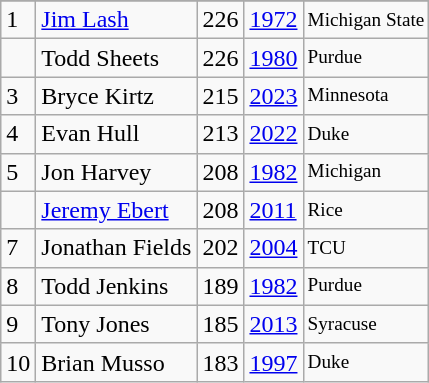<table class="wikitable">
<tr>
</tr>
<tr>
<td>1</td>
<td><a href='#'>Jim Lash</a></td>
<td>226</td>
<td><a href='#'>1972</a></td>
<td style="font-size:80%;">Michigan State</td>
</tr>
<tr>
<td></td>
<td>Todd Sheets</td>
<td>226</td>
<td><a href='#'>1980</a></td>
<td style="font-size:80%;">Purdue</td>
</tr>
<tr>
<td>3</td>
<td>Bryce Kirtz</td>
<td>215</td>
<td><a href='#'>2023</a></td>
<td style="font-size:80%;">Minnesota</td>
</tr>
<tr>
<td>4</td>
<td>Evan Hull</td>
<td>213</td>
<td><a href='#'>2022</a></td>
<td style="font-size:80%;">Duke</td>
</tr>
<tr>
<td>5</td>
<td>Jon Harvey</td>
<td>208</td>
<td><a href='#'>1982</a></td>
<td style="font-size:80%;">Michigan</td>
</tr>
<tr>
<td></td>
<td><a href='#'>Jeremy Ebert</a></td>
<td>208</td>
<td><a href='#'>2011</a></td>
<td style="font-size:80%;">Rice</td>
</tr>
<tr>
<td>7</td>
<td>Jonathan Fields</td>
<td>202</td>
<td><a href='#'>2004</a></td>
<td style="font-size:80%;">TCU</td>
</tr>
<tr>
<td>8</td>
<td>Todd Jenkins</td>
<td>189</td>
<td><a href='#'>1982</a></td>
<td style="font-size:80%;">Purdue</td>
</tr>
<tr>
<td>9</td>
<td>Tony Jones</td>
<td>185</td>
<td><a href='#'>2013</a></td>
<td style="font-size:80%;">Syracuse</td>
</tr>
<tr>
<td>10</td>
<td>Brian Musso</td>
<td>183</td>
<td><a href='#'>1997</a></td>
<td style="font-size:80%;">Duke</td>
</tr>
</table>
